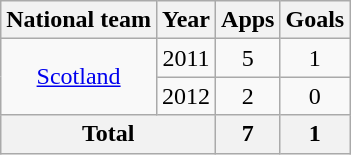<table class=wikitable style=text-align:center>
<tr>
<th>National team</th>
<th>Year</th>
<th>Apps</th>
<th>Goals</th>
</tr>
<tr>
<td rowspan="2"><a href='#'>Scotland</a></td>
<td>2011</td>
<td>5</td>
<td>1</td>
</tr>
<tr>
<td>2012</td>
<td>2</td>
<td>0</td>
</tr>
<tr>
<th colspan="2">Total</th>
<th>7</th>
<th>1</th>
</tr>
</table>
